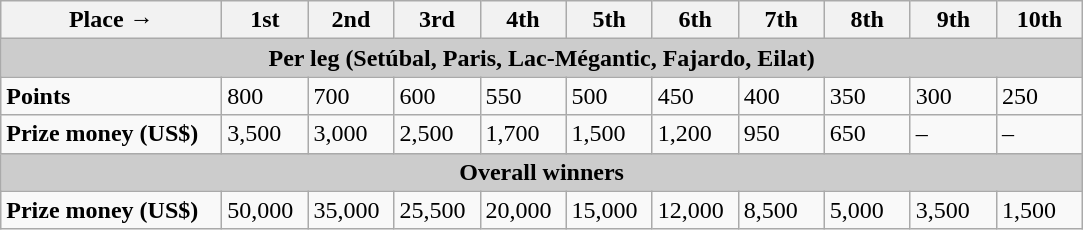<table class="wikitable">
<tr>
<th width=140>Place →</th>
<th width=50>1st</th>
<th width=50>2nd</th>
<th width=50>3rd</th>
<th width=50>4th</th>
<th width=50>5th</th>
<th width=50>6th</th>
<th width=50>7th</th>
<th width=50>8th</th>
<th width=50>9th</th>
<th width=50>10th</th>
</tr>
<tr>
<td colspan="11" bgcolor="#cccccc"align=center><strong>Per leg (Setúbal, Paris, Lac-Mégantic, Fajardo, Eilat)</strong></td>
</tr>
<tr>
<td><strong>Points</strong></td>
<td>800</td>
<td>700</td>
<td>600</td>
<td>550</td>
<td>500</td>
<td>450</td>
<td>400</td>
<td>350</td>
<td>300</td>
<td>250</td>
</tr>
<tr>
<td><strong>Prize money (US$)</strong></td>
<td>3,500</td>
<td>3,000</td>
<td>2,500</td>
<td>1,700</td>
<td>1,500</td>
<td>1,200</td>
<td>950</td>
<td>650</td>
<td>–</td>
<td>–</td>
</tr>
<tr>
<td colspan="11" bgcolor="#cccccc"align=center><strong>Overall winners</strong></td>
</tr>
<tr>
<td><strong>Prize money (US$)</strong></td>
<td>50,000</td>
<td>35,000</td>
<td>25,500</td>
<td>20,000</td>
<td>15,000</td>
<td>12,000</td>
<td>8,500</td>
<td>5,000</td>
<td>3,500</td>
<td>1,500</td>
</tr>
</table>
